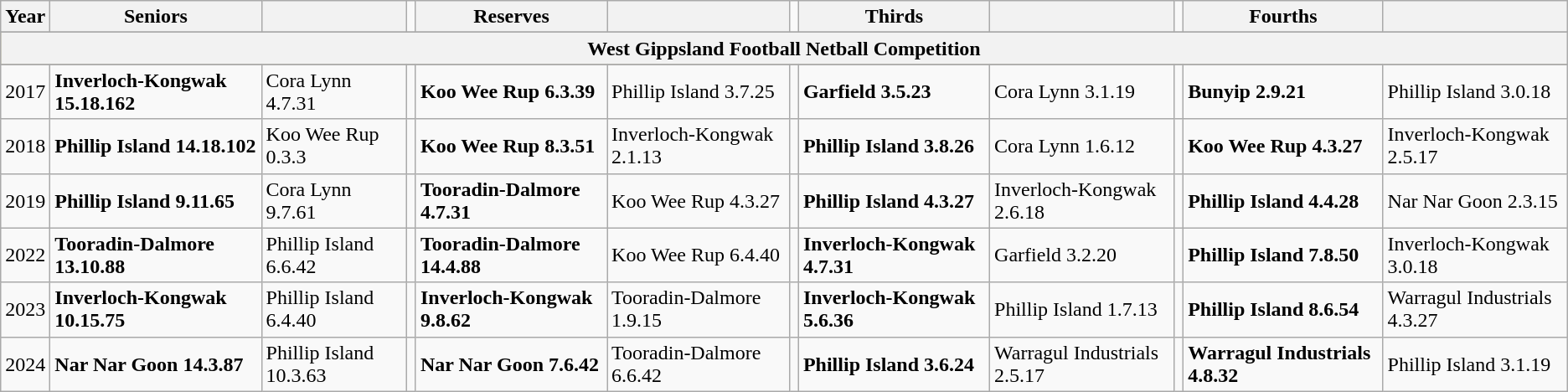<table class="wikitable sortable">
<tr>
<th>Year</th>
<th>Seniors</th>
<th></th>
<td></td>
<th>Reserves</th>
<th></th>
<td></td>
<th>Thirds</th>
<th></th>
<td></td>
<th>Fourths</th>
<th></th>
</tr>
<tr>
</tr>
<tr style="background:#bdb76b;">
<th colspan="18">West Gippsland Football Netball Competition</th>
</tr>
<tr style="background:#bdb76b;">
</tr>
<tr>
<td>2017</td>
<td><strong>Inverloch-Kongwak 15.18.162</strong></td>
<td>Cora Lynn 4.7.31</td>
<td></td>
<td><strong>Koo Wee Rup 6.3.39</strong></td>
<td>Phillip Island 3.7.25</td>
<td></td>
<td><strong>Garfield 3.5.23</strong></td>
<td>Cora Lynn 3.1.19</td>
<td></td>
<td><strong>Bunyip 2.9.21</strong></td>
<td>Phillip Island 3.0.18</td>
</tr>
<tr>
<td>2018</td>
<td><strong>Phillip Island 14.18.102</strong></td>
<td>Koo Wee Rup 0.3.3</td>
<td></td>
<td><strong>Koo Wee Rup 8.3.51</strong></td>
<td>Inverloch-Kongwak 2.1.13</td>
<td></td>
<td><strong>Phillip Island 3.8.26</strong></td>
<td>Cora Lynn 1.6.12</td>
<td></td>
<td><strong>Koo Wee Rup 4.3.27</strong></td>
<td>Inverloch-Kongwak 2.5.17</td>
</tr>
<tr>
<td>2019</td>
<td><strong>Phillip Island 9.11.65</strong></td>
<td>Cora Lynn 9.7.61</td>
<td></td>
<td><strong>Tooradin-Dalmore 4.7.31</strong></td>
<td>Koo Wee Rup 4.3.27</td>
<td></td>
<td><strong>Phillip Island 4.3.27</strong></td>
<td>Inverloch-Kongwak 2.6.18</td>
<td></td>
<td><strong>Phillip Island 4.4.28</strong></td>
<td>Nar Nar Goon 2.3.15</td>
</tr>
<tr>
<td>2022</td>
<td><strong>Tooradin-Dalmore 13.10.88</strong></td>
<td>Phillip Island 6.6.42</td>
<td></td>
<td><strong>Tooradin-Dalmore 14.4.88</strong></td>
<td>Koo Wee Rup 6.4.40</td>
<td></td>
<td><strong>Inverloch-Kongwak 4.7.31</strong></td>
<td>Garfield 3.2.20</td>
<td></td>
<td><strong>Phillip Island 7.8.50</strong></td>
<td>Inverloch-Kongwak 3.0.18</td>
</tr>
<tr>
<td>2023</td>
<td><strong>Inverloch-Kongwak 10.15.75</strong></td>
<td>Phillip Island 6.4.40</td>
<td></td>
<td><strong>Inverloch-Kongwak 9.8.62</strong></td>
<td>Tooradin-Dalmore 1.9.15</td>
<td></td>
<td><strong>Inverloch-Kongwak 5.6.36</strong></td>
<td>Phillip Island 1.7.13</td>
<td></td>
<td><strong>Phillip Island 8.6.54</strong></td>
<td>Warragul Industrials 4.3.27</td>
</tr>
<tr>
<td>2024</td>
<td><strong>Nar Nar Goon 14.3.87</strong></td>
<td>Phillip Island 10.3.63</td>
<td></td>
<td><strong>Nar Nar Goon 7.6.42</strong></td>
<td>Tooradin-Dalmore 6.6.42</td>
<td></td>
<td><strong>Phillip Island 3.6.24</strong></td>
<td>Warragul Industrials 2.5.17</td>
<td></td>
<td><strong>Warragul Industrials 4.8.32</strong></td>
<td>Phillip Island 3.1.19</td>
</tr>
</table>
